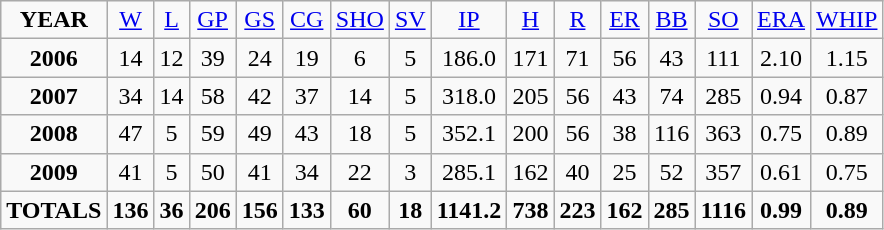<table class="wikitable">
<tr align=center>
<td><strong>YEAR</strong></td>
<td><a href='#'>W</a></td>
<td><a href='#'>L</a></td>
<td><a href='#'>GP</a></td>
<td><a href='#'>GS</a></td>
<td><a href='#'>CG</a></td>
<td><a href='#'>SHO</a></td>
<td><a href='#'>SV</a></td>
<td><a href='#'>IP</a></td>
<td><a href='#'>H</a></td>
<td><a href='#'>R</a></td>
<td><a href='#'>ER</a></td>
<td><a href='#'>BB</a></td>
<td><a href='#'>SO</a></td>
<td><a href='#'>ERA</a></td>
<td><a href='#'>WHIP</a></td>
</tr>
<tr align=center>
<td><strong>2006</strong></td>
<td>14</td>
<td>12</td>
<td>39</td>
<td>24</td>
<td>19</td>
<td>6</td>
<td>5</td>
<td>186.0</td>
<td>171</td>
<td>71</td>
<td>56</td>
<td>43</td>
<td>111</td>
<td>2.10</td>
<td>1.15</td>
</tr>
<tr align=center>
<td><strong>2007</strong></td>
<td>34</td>
<td>14</td>
<td>58</td>
<td>42</td>
<td>37</td>
<td>14</td>
<td>5</td>
<td>318.0</td>
<td>205</td>
<td>56</td>
<td>43</td>
<td>74</td>
<td>285</td>
<td>0.94</td>
<td>0.87</td>
</tr>
<tr align=center>
<td><strong>2008</strong></td>
<td>47</td>
<td>5</td>
<td>59</td>
<td>49</td>
<td>43</td>
<td>18</td>
<td>5</td>
<td>352.1</td>
<td>200</td>
<td>56</td>
<td>38</td>
<td>116</td>
<td>363</td>
<td>0.75</td>
<td>0.89</td>
</tr>
<tr align=center>
<td><strong>2009</strong></td>
<td>41</td>
<td>5</td>
<td>50</td>
<td>41</td>
<td>34</td>
<td>22</td>
<td>3</td>
<td>285.1</td>
<td>162</td>
<td>40</td>
<td>25</td>
<td>52</td>
<td>357</td>
<td>0.61</td>
<td>0.75</td>
</tr>
<tr align=center>
<td><strong>TOTALS</strong></td>
<td><strong>136</strong></td>
<td><strong>36</strong></td>
<td><strong>206</strong></td>
<td><strong>156</strong></td>
<td><strong>133</strong></td>
<td><strong>60</strong></td>
<td><strong>18</strong></td>
<td><strong>1141.2</strong></td>
<td><strong>738</strong></td>
<td><strong>223</strong></td>
<td><strong>162</strong></td>
<td><strong>285</strong></td>
<td><strong>1116</strong></td>
<td><strong>0.99</strong></td>
<td><strong>0.89</strong></td>
</tr>
</table>
